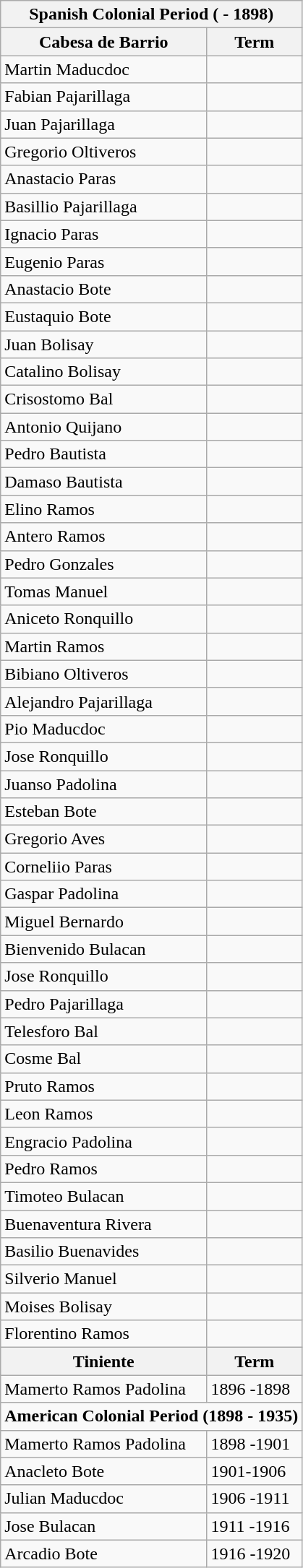<table class="wikitable">
<tr>
<th colspan="2">Spanish Colonial Period ( - 1898)</th>
</tr>
<tr>
<th>Cabesa de Barrio</th>
<th>Term</th>
</tr>
<tr>
<td>Martin Maducdoc</td>
<td></td>
</tr>
<tr>
<td>Fabian Pajarillaga</td>
<td></td>
</tr>
<tr>
<td>Juan Pajarillaga</td>
<td></td>
</tr>
<tr>
<td>Gregorio Oltiveros</td>
<td></td>
</tr>
<tr>
<td>Anastacio Paras</td>
<td></td>
</tr>
<tr>
<td>Basillio Pajarillaga</td>
<td></td>
</tr>
<tr>
<td>Ignacio Paras</td>
<td></td>
</tr>
<tr>
<td>Eugenio Paras</td>
<td></td>
</tr>
<tr>
<td>Anastacio Bote</td>
<td></td>
</tr>
<tr>
<td>Eustaquio Bote</td>
<td></td>
</tr>
<tr>
<td>Juan Bolisay</td>
<td></td>
</tr>
<tr>
<td>Catalino Bolisay</td>
<td></td>
</tr>
<tr>
<td>Crisostomo Bal</td>
<td></td>
</tr>
<tr>
<td>Antonio Quijano</td>
<td></td>
</tr>
<tr>
<td>Pedro Bautista</td>
<td></td>
</tr>
<tr>
<td>Damaso Bautista</td>
<td></td>
</tr>
<tr>
<td>Elino Ramos</td>
<td></td>
</tr>
<tr>
<td>Antero Ramos</td>
<td></td>
</tr>
<tr>
<td>Pedro Gonzales</td>
<td></td>
</tr>
<tr>
<td>Tomas Manuel</td>
<td></td>
</tr>
<tr>
<td>Aniceto Ronquillo</td>
<td></td>
</tr>
<tr>
<td>Martin Ramos</td>
<td></td>
</tr>
<tr>
<td>Bibiano Oltiveros</td>
<td></td>
</tr>
<tr>
<td>Alejandro Pajarillaga</td>
<td></td>
</tr>
<tr>
<td>Pio Maducdoc</td>
<td></td>
</tr>
<tr>
<td>Jose Ronquillo</td>
<td></td>
</tr>
<tr>
<td>Juanso Padolina</td>
<td></td>
</tr>
<tr>
<td>Esteban Bote</td>
<td></td>
</tr>
<tr>
<td>Gregorio Aves</td>
<td></td>
</tr>
<tr>
<td>Corneliio Paras</td>
<td></td>
</tr>
<tr>
<td>Gaspar Padolina</td>
<td></td>
</tr>
<tr>
<td>Miguel Bernardo</td>
<td></td>
</tr>
<tr>
<td>Bienvenido Bulacan</td>
<td></td>
</tr>
<tr>
<td>Jose Ronquillo</td>
<td></td>
</tr>
<tr>
<td>Pedro Pajarillaga</td>
<td></td>
</tr>
<tr>
<td>Telesforo Bal</td>
<td></td>
</tr>
<tr>
<td>Cosme Bal</td>
<td></td>
</tr>
<tr>
<td>Pruto Ramos</td>
<td></td>
</tr>
<tr>
<td>Leon Ramos</td>
<td></td>
</tr>
<tr>
<td>Engracio Padolina</td>
<td></td>
</tr>
<tr>
<td>Pedro Ramos</td>
<td></td>
</tr>
<tr>
<td>Timoteo Bulacan</td>
<td></td>
</tr>
<tr>
<td>Buenaventura Rivera</td>
<td></td>
</tr>
<tr>
<td>Basilio Buenavides</td>
<td></td>
</tr>
<tr>
<td>Silverio Manuel</td>
<td></td>
</tr>
<tr>
<td>Moises Bolisay</td>
<td></td>
</tr>
<tr>
<td>Florentino Ramos</td>
<td></td>
</tr>
<tr>
<th>Tiniente</th>
<th>Term</th>
</tr>
<tr>
<td>Mamerto Ramos Padolina</td>
<td>1896 -1898</td>
</tr>
<tr>
<td colspan="2"><strong>American Colonial Period (1898 - 1935)</strong></td>
</tr>
<tr>
<td>Mamerto Ramos Padolina</td>
<td>1898 -1901</td>
</tr>
<tr>
<td>Anacleto Bote</td>
<td>1901-1906</td>
</tr>
<tr>
<td>Julian Maducdoc</td>
<td>1906 -1911</td>
</tr>
<tr>
<td>Jose Bulacan</td>
<td>1911 -1916</td>
</tr>
<tr>
<td>Arcadio Bote</td>
<td>1916 -1920</td>
</tr>
</table>
